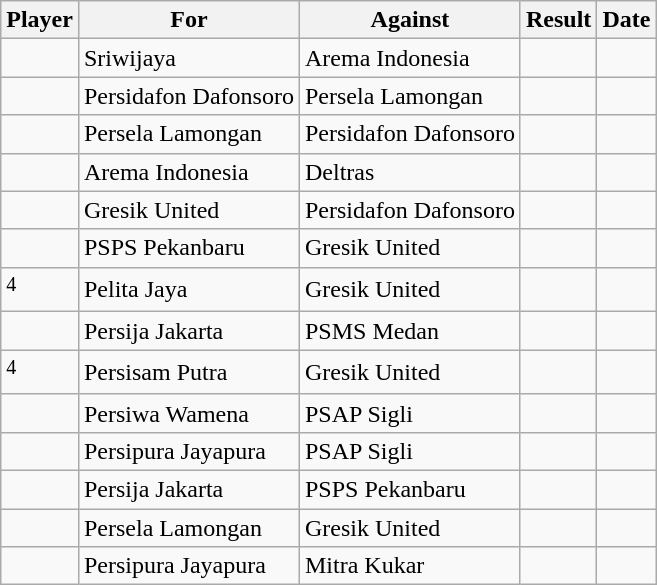<table class="wikitable sortable">
<tr>
<th>Player</th>
<th>For</th>
<th>Against</th>
<th align=center>Result</th>
<th>Date</th>
</tr>
<tr>
<td> </td>
<td>Sriwijaya</td>
<td>Arema Indonesia</td>
<td align="center"></td>
<td></td>
</tr>
<tr>
<td> </td>
<td>Persidafon Dafonsoro</td>
<td>Persela Lamongan</td>
<td align="center"></td>
<td></td>
</tr>
<tr>
<td> </td>
<td>Persela Lamongan</td>
<td>Persidafon Dafonsoro</td>
<td align="center"></td>
<td></td>
</tr>
<tr>
<td> </td>
<td>Arema Indonesia</td>
<td>Deltras</td>
<td align="center"></td>
<td></td>
</tr>
<tr>
<td> </td>
<td>Gresik United</td>
<td>Persidafon Dafonsoro</td>
<td align="center"></td>
<td></td>
</tr>
<tr>
<td> </td>
<td>PSPS Pekanbaru</td>
<td>Gresik United</td>
<td align="center"></td>
<td></td>
</tr>
<tr>
<td> <sup>4</sup></td>
<td>Pelita Jaya</td>
<td>Gresik United</td>
<td align="center"></td>
<td></td>
</tr>
<tr>
<td> </td>
<td>Persija Jakarta</td>
<td>PSMS Medan</td>
<td align="center"></td>
<td></td>
</tr>
<tr>
<td> <sup>4</sup></td>
<td>Persisam Putra</td>
<td>Gresik United</td>
<td align="center"></td>
<td></td>
</tr>
<tr>
<td> </td>
<td>Persiwa Wamena</td>
<td>PSAP Sigli</td>
<td align="center"></td>
<td></td>
</tr>
<tr>
<td> </td>
<td>Persipura Jayapura</td>
<td>PSAP Sigli</td>
<td align="center"></td>
<td></td>
</tr>
<tr>
<td> </td>
<td>Persija Jakarta</td>
<td>PSPS Pekanbaru</td>
<td align="center"></td>
<td></td>
</tr>
<tr>
<td> </td>
<td>Persela Lamongan</td>
<td>Gresik United</td>
<td align="center"></td>
<td></td>
</tr>
<tr>
<td> </td>
<td>Persipura Jayapura</td>
<td>Mitra Kukar</td>
<td align="center"></td>
<td></td>
</tr>
</table>
